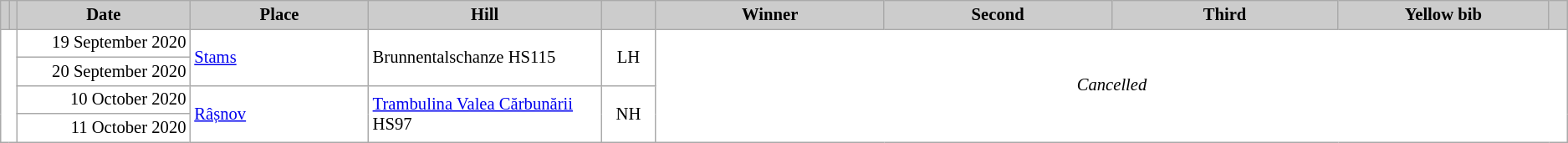<table class="wikitable plainrowheaders" style="background:#fff; font-size:86%; line-height:16px; border:grey solid 1px; border-collapse:collapse;">
<tr style="background:#ccc; text-align:center;">
<th scope="col" style="background:#ccc; width=30 px;"></th>
<th scope="col" style="background:#ccc; width=45 px;"></th>
<th scope="col" style="background:#ccc; width:140px;">Date</th>
<th scope="col" style="background:#ccc; width:150px;">Place</th>
<th scope="col" style="background:#ccc; width:190px;">Hill</th>
<th scope="col" style="background:#ccc; width:40px;"></th>
<th scope="col" style="background:#ccc; width:195px;">Winner</th>
<th scope="col" style="background:#ccc; width:195px;">Second</th>
<th scope="col" style="background:#ccc; width:195px;">Third</th>
<th scope="col" style="background:#ccc; width:180px;">Yellow bib</th>
<th scope="col" style="background:#ccc; width:10px;"></th>
</tr>
<tr>
<td rowspan=4 colspan=2></td>
<td align=right>19 September 2020</td>
<td rowspan=2> <a href='#'>Stams</a></td>
<td rowspan=2>Brunnentalschanze HS115</td>
<td rowspan=2 align=center>LH</td>
<td colspan=5 rowspan=4 align=center><em>Cancelled</em></td>
</tr>
<tr>
<td align=right>20 September 2020</td>
</tr>
<tr>
<td align=right>10 October 2020</td>
<td rowspan=2> <a href='#'>Râșnov</a></td>
<td rowspan=2><a href='#'>Trambulina Valea Cărbunării</a> HS97</td>
<td rowspan=2 align=center>NH</td>
</tr>
<tr>
<td align=right>11 October 2020</td>
</tr>
</table>
